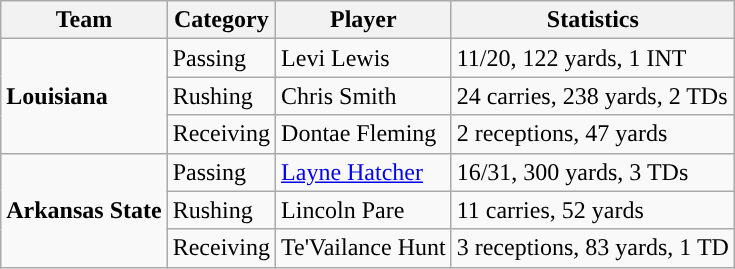<table class="wikitable" style="float: left;">
<tr>
<th>Team</th>
<th>Category</th>
<th>Player</th>
<th>Statistics</th>
</tr>
<tr>
<td rowspan=3><strong>Louisiana</strong></td>
<td>Passing</td>
<td>Levi Lewis</td>
<td>11/20, 122 yards, 1 INT</td>
</tr>
<tr>
<td>Rushing</td>
<td>Chris Smith</td>
<td>24 carries, 238 yards, 2 TDs</td>
</tr>
<tr>
<td>Receiving</td>
<td>Dontae Fleming</td>
<td>2 receptions, 47 yards</td>
</tr>
<tr>
<td rowspan=3><strong>Arkansas State</strong></td>
<td>Passing</td>
<td><a href='#'>Layne Hatcher</a></td>
<td>16/31, 300 yards, 3 TDs</td>
</tr>
<tr>
<td>Rushing</td>
<td>Lincoln Pare</td>
<td>11 carries, 52 yards</td>
</tr>
<tr>
<td>Receiving</td>
<td>Te'Vailance Hunt</td>
<td>3 receptions, 83 yards, 1 TD</td>
</tr>
</table>
